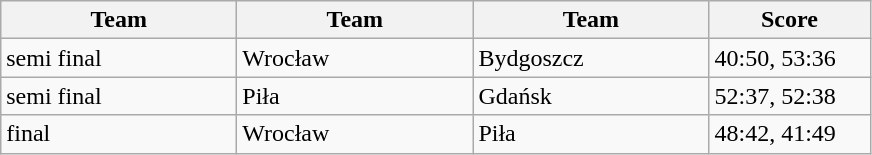<table class="wikitable" style="font-size: 100%">
<tr>
<th width=150>Team</th>
<th width=150>Team</th>
<th width=150>Team</th>
<th width=100>Score</th>
</tr>
<tr>
<td>semi final</td>
<td>Wrocław</td>
<td>Bydgoszcz</td>
<td>40:50, 53:36</td>
</tr>
<tr>
<td>semi final</td>
<td>Piła</td>
<td>Gdańsk</td>
<td>52:37, 52:38</td>
</tr>
<tr>
<td>final</td>
<td>Wrocław</td>
<td>Piła</td>
<td>48:42, 41:49</td>
</tr>
</table>
